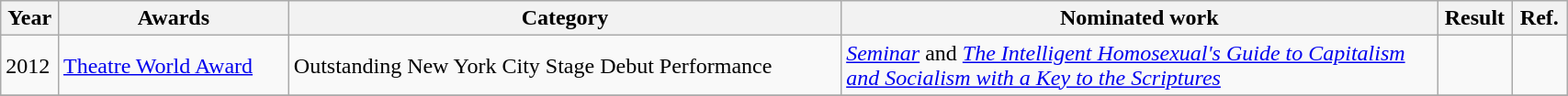<table width="90%" class="wikitable">
<tr>
<th width="10">Year</th>
<th width="150">Awards</th>
<th width="370">Category</th>
<th width="400">Nominated work</th>
<th width="30">Result</th>
<th width="30">Ref.</th>
</tr>
<tr>
<td>2012</td>
<td><a href='#'>Theatre World Award</a></td>
<td>Outstanding New York City Stage Debut Performance</td>
<td><em><a href='#'>Seminar</a></em> and <em><a href='#'>The Intelligent Homosexual's Guide to Capitalism and Socialism with a Key to the Scriptures</a></em></td>
<td></td>
<td></td>
</tr>
<tr>
</tr>
</table>
